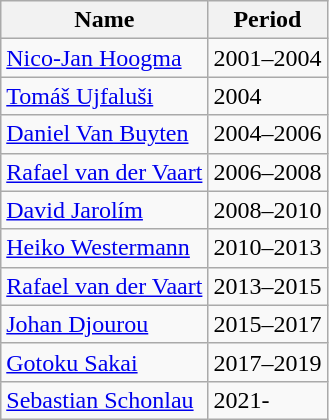<table class="wikitable alternance">
<tr>
<th>Name</th>
<th>Period</th>
</tr>
<tr>
<td> <a href='#'>Nico-Jan Hoogma</a></td>
<td>2001–2004</td>
</tr>
<tr>
<td> <a href='#'>Tomáš Ujfaluši</a></td>
<td>2004</td>
</tr>
<tr>
<td> <a href='#'>Daniel Van Buyten</a></td>
<td>2004–2006</td>
</tr>
<tr>
<td> <a href='#'>Rafael van der Vaart</a></td>
<td>2006–2008</td>
</tr>
<tr>
<td> <a href='#'>David Jarolím</a></td>
<td>2008–2010</td>
</tr>
<tr>
<td> <a href='#'>Heiko Westermann</a></td>
<td>2010–2013</td>
</tr>
<tr>
<td> <a href='#'>Rafael van der Vaart</a></td>
<td>2013–2015</td>
</tr>
<tr>
<td> <a href='#'>Johan Djourou</a></td>
<td>2015–2017</td>
</tr>
<tr>
<td> <a href='#'>Gotoku Sakai</a></td>
<td>2017–2019</td>
</tr>
<tr>
<td> <a href='#'>Sebastian Schonlau</a></td>
<td>2021-</td>
</tr>
</table>
